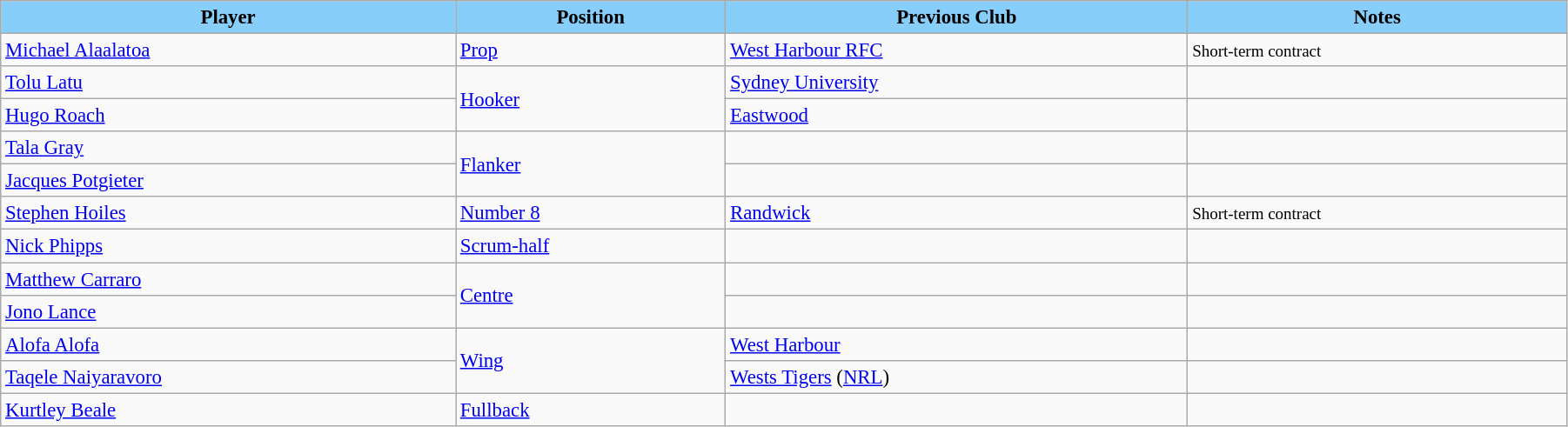<table class="wikitable" style="text-align:left; font-size:95%; border-collapse:collapse; width:95%;">
<tr>
<th style="background:#87CEFA;"><span>Player</span></th>
<th style="background:#87CEFA;"><span>Position</span></th>
<th style="background:#87CEFA;"><span>Previous Club</span></th>
<th style="background:#87CEFA;"><span>Notes</span></th>
</tr>
<tr>
<td><a href='#'>Michael Alaalatoa</a></td>
<td><a href='#'>Prop</a></td>
<td><a href='#'>West Harbour RFC</a></td>
<td><small>Short-term contract</small></td>
</tr>
<tr>
<td><a href='#'>Tolu Latu</a></td>
<td rowspan=2><a href='#'>Hooker</a></td>
<td><a href='#'>Sydney University</a></td>
<td></td>
</tr>
<tr>
<td><a href='#'>Hugo Roach</a></td>
<td><a href='#'>Eastwood</a></td>
<td></td>
</tr>
<tr>
<td><a href='#'>Tala Gray</a></td>
<td rowspan=2><a href='#'>Flanker</a></td>
<td></td>
<td></td>
</tr>
<tr>
<td><a href='#'>Jacques Potgieter</a></td>
<td> </td>
<td></td>
</tr>
<tr>
<td><a href='#'>Stephen Hoiles</a></td>
<td><a href='#'>Number 8</a></td>
<td><a href='#'>Randwick</a></td>
<td><small>Short-term contract</small></td>
</tr>
<tr>
<td><a href='#'>Nick Phipps</a></td>
<td><a href='#'>Scrum-half</a></td>
<td></td>
<td></td>
</tr>
<tr>
<td><a href='#'>Matthew Carraro</a></td>
<td rowspan=2><a href='#'>Centre</a></td>
<td></td>
<td></td>
</tr>
<tr>
<td><a href='#'>Jono Lance</a></td>
<td></td>
<td></td>
</tr>
<tr>
<td><a href='#'>Alofa Alofa</a></td>
<td rowspan=2><a href='#'>Wing</a></td>
<td><a href='#'>West Harbour</a></td>
<td></td>
</tr>
<tr>
<td><a href='#'>Taqele Naiyaravoro</a></td>
<td> <a href='#'>Wests Tigers</a> (<a href='#'>NRL</a>)</td>
<td></td>
</tr>
<tr>
<td><a href='#'>Kurtley Beale</a></td>
<td><a href='#'>Fullback</a></td>
<td></td>
<td></td>
</tr>
</table>
